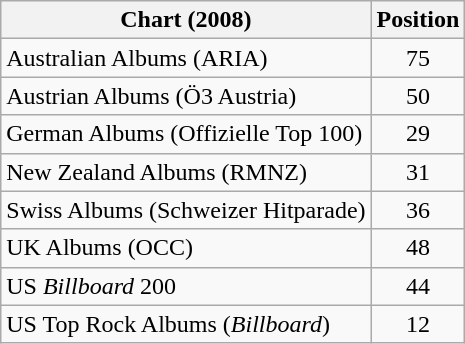<table class="wikitable sortable">
<tr>
<th>Chart (2008)</th>
<th>Position</th>
</tr>
<tr>
<td>Australian Albums (ARIA)</td>
<td style="text-align:center;">75</td>
</tr>
<tr>
<td>Austrian Albums (Ö3 Austria)</td>
<td style="text-align:center;">50</td>
</tr>
<tr>
<td>German Albums (Offizielle Top 100)</td>
<td style="text-align:center;">29</td>
</tr>
<tr>
<td>New Zealand Albums (RMNZ)</td>
<td style="text-align:center;">31</td>
</tr>
<tr>
<td>Swiss Albums (Schweizer Hitparade)</td>
<td style="text-align:center;">36</td>
</tr>
<tr>
<td>UK Albums (OCC)</td>
<td style="text-align:center;">48</td>
</tr>
<tr>
<td>US <em>Billboard</em> 200</td>
<td style="text-align:center;">44</td>
</tr>
<tr>
<td>US Top Rock Albums (<em>Billboard</em>)</td>
<td style="text-align:center;">12</td>
</tr>
</table>
